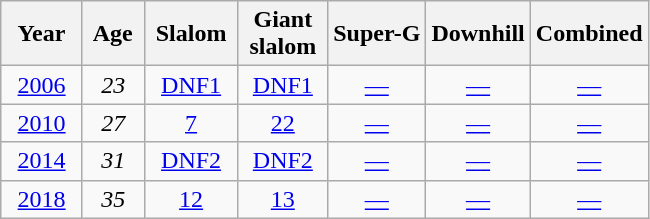<table class=wikitable style="text-align:center">
<tr>
<th>  Year  </th>
<th> Age </th>
<th> Slalom </th>
<th> Giant <br> slalom </th>
<th>Super-G</th>
<th>Downhill</th>
<th>Combined</th>
</tr>
<tr>
<td><a href='#'>2006</a></td>
<td><em>23</em></td>
<td><a href='#'>DNF1</a></td>
<td><a href='#'>DNF1</a></td>
<td><a href='#'>—</a></td>
<td><a href='#'>—</a></td>
<td><a href='#'>—</a></td>
</tr>
<tr>
<td><a href='#'>2010</a></td>
<td><em>27</em></td>
<td><a href='#'>7</a></td>
<td><a href='#'>22</a></td>
<td><a href='#'>—</a></td>
<td><a href='#'>—</a></td>
<td><a href='#'>—</a></td>
</tr>
<tr>
<td><a href='#'>2014</a></td>
<td><em>31</em></td>
<td><a href='#'>DNF2</a></td>
<td><a href='#'>DNF2</a></td>
<td><a href='#'>—</a></td>
<td><a href='#'>—</a></td>
<td><a href='#'>—</a></td>
</tr>
<tr>
<td><a href='#'>2018</a></td>
<td><em>35</em></td>
<td><a href='#'>12</a></td>
<td><a href='#'>13</a></td>
<td><a href='#'>—</a></td>
<td><a href='#'>—</a></td>
<td><a href='#'>—</a></td>
</tr>
</table>
